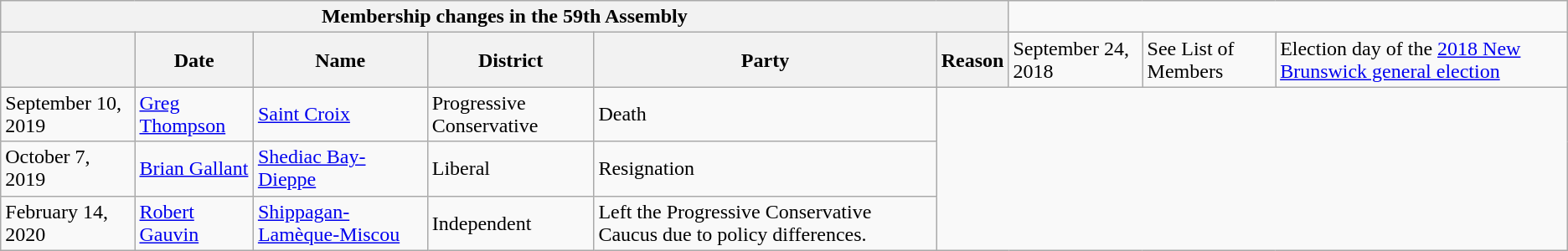<table class="wikitable">
<tr>
<th colspan=6>Membership changes in the 59th Assembly</th>
</tr>
<tr>
<th></th>
<th>Date</th>
<th>Name</th>
<th>District</th>
<th>Party</th>
<th>Reason<br></th>
<td>September 24, 2018</td>
<td colspan=3>See List of Members</td>
<td>Election day of the <a href='#'>2018 New Brunswick general election</a></td>
</tr>
<tr>
<td>September 10, 2019</td>
<td><a href='#'>Greg Thompson</a></td>
<td><a href='#'>Saint Croix</a></td>
<td>Progressive Conservative</td>
<td>Death</td>
</tr>
<tr>
<td>October 7, 2019</td>
<td><a href='#'>Brian Gallant</a></td>
<td><a href='#'>Shediac Bay-Dieppe</a></td>
<td>Liberal</td>
<td>Resignation</td>
</tr>
<tr>
<td>February 14, 2020</td>
<td><a href='#'>Robert Gauvin</a></td>
<td><a href='#'>Shippagan-Lamèque-Miscou</a></td>
<td>Independent</td>
<td>Left the Progressive Conservative Caucus due to policy differences.</td>
</tr>
</table>
